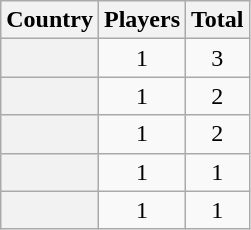<table class="sortable plainrowheaders wikitable">
<tr>
<th scope="col">Country</th>
<th scope="col">Players</th>
<th scope="col">Total</th>
</tr>
<tr>
<th scope="row"></th>
<td style="text-align: center">1</td>
<td style="text-align: center">3</td>
</tr>
<tr>
<th scope="row"></th>
<td style="text-align: center">1</td>
<td style="text-align: center">2</td>
</tr>
<tr>
<th scope="row"></th>
<td style="text-align: center">1</td>
<td style="text-align: center">2</td>
</tr>
<tr>
<th scope="row"></th>
<td style="text-align: center">1</td>
<td style="text-align: center">1</td>
</tr>
<tr>
<th scope="row"></th>
<td style="text-align: center">1</td>
<td style="text-align: center">1</td>
</tr>
</table>
